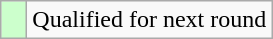<table class="wikitable">
<tr>
<td style="width:10px; background:#cfc"></td>
<td>Qualified for next round</td>
</tr>
</table>
